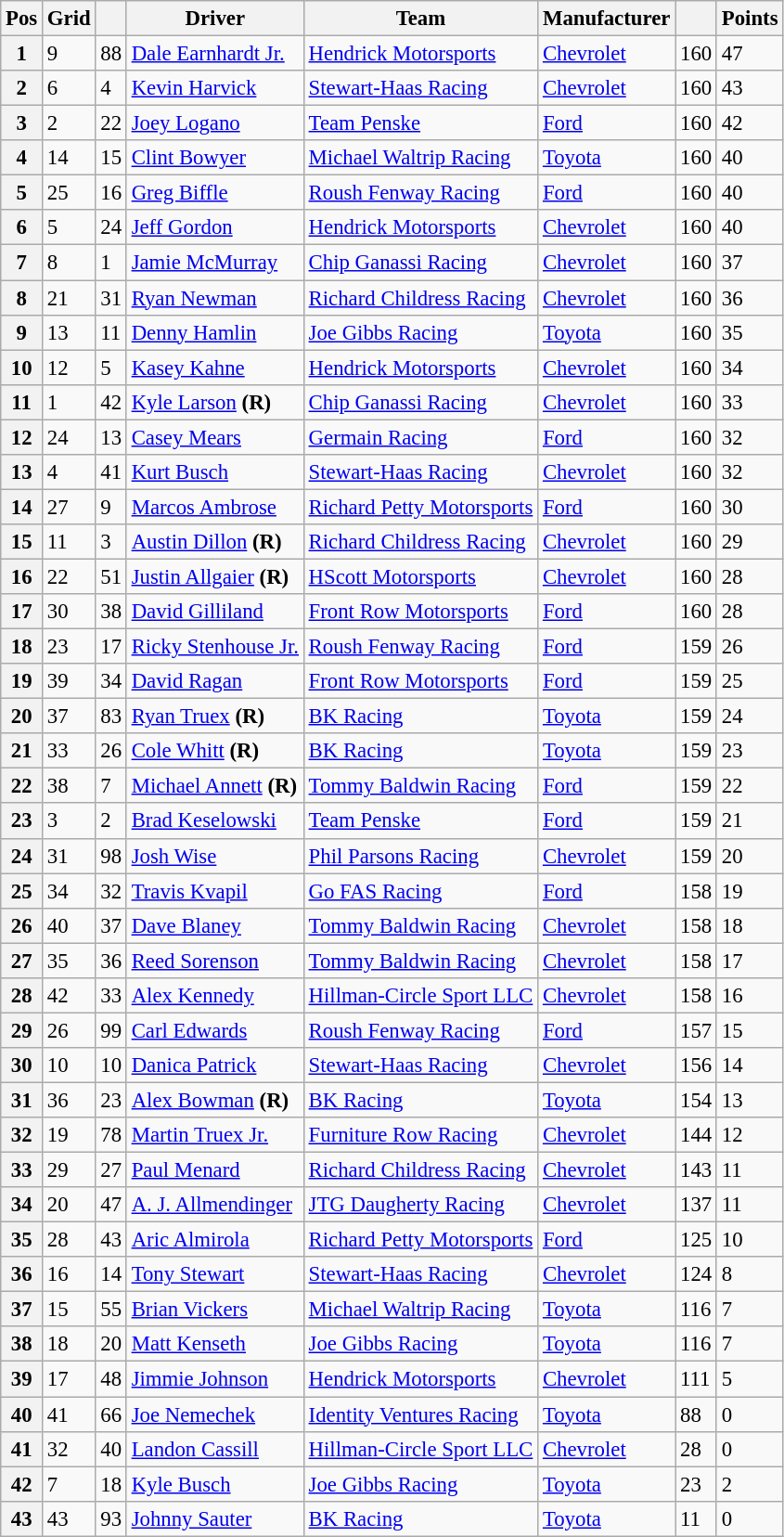<table class="wikitable" style="font-size:95%">
<tr>
<th>Pos</th>
<th>Grid</th>
<th></th>
<th>Driver</th>
<th>Team</th>
<th>Manufacturer</th>
<th></th>
<th>Points</th>
</tr>
<tr>
<th>1</th>
<td>9</td>
<td>88</td>
<td><a href='#'>Dale Earnhardt Jr.</a></td>
<td><a href='#'>Hendrick Motorsports</a></td>
<td><a href='#'>Chevrolet</a></td>
<td>160</td>
<td>47</td>
</tr>
<tr>
<th>2</th>
<td>6</td>
<td>4</td>
<td><a href='#'>Kevin Harvick</a></td>
<td><a href='#'>Stewart-Haas Racing</a></td>
<td><a href='#'>Chevrolet</a></td>
<td>160</td>
<td>43</td>
</tr>
<tr>
<th>3</th>
<td>2</td>
<td>22</td>
<td><a href='#'>Joey Logano</a></td>
<td><a href='#'>Team Penske</a></td>
<td><a href='#'>Ford</a></td>
<td>160</td>
<td>42</td>
</tr>
<tr>
<th>4</th>
<td>14</td>
<td>15</td>
<td><a href='#'>Clint Bowyer</a></td>
<td><a href='#'>Michael Waltrip Racing</a></td>
<td><a href='#'>Toyota</a></td>
<td>160</td>
<td>40</td>
</tr>
<tr>
<th>5</th>
<td>25</td>
<td>16</td>
<td><a href='#'>Greg Biffle</a></td>
<td><a href='#'>Roush Fenway Racing</a></td>
<td><a href='#'>Ford</a></td>
<td>160</td>
<td>40</td>
</tr>
<tr>
<th>6</th>
<td>5</td>
<td>24</td>
<td><a href='#'>Jeff Gordon</a></td>
<td><a href='#'>Hendrick Motorsports</a></td>
<td><a href='#'>Chevrolet</a></td>
<td>160</td>
<td>40</td>
</tr>
<tr>
<th>7</th>
<td>8</td>
<td>1</td>
<td><a href='#'>Jamie McMurray</a></td>
<td><a href='#'>Chip Ganassi Racing</a></td>
<td><a href='#'>Chevrolet</a></td>
<td>160</td>
<td>37</td>
</tr>
<tr>
<th>8</th>
<td>21</td>
<td>31</td>
<td><a href='#'>Ryan Newman</a></td>
<td><a href='#'>Richard Childress Racing</a></td>
<td><a href='#'>Chevrolet</a></td>
<td>160</td>
<td>36</td>
</tr>
<tr>
<th>9</th>
<td>13</td>
<td>11</td>
<td><a href='#'>Denny Hamlin</a></td>
<td><a href='#'>Joe Gibbs Racing</a></td>
<td><a href='#'>Toyota</a></td>
<td>160</td>
<td>35</td>
</tr>
<tr>
<th>10</th>
<td>12</td>
<td>5</td>
<td><a href='#'>Kasey Kahne</a></td>
<td><a href='#'>Hendrick Motorsports</a></td>
<td><a href='#'>Chevrolet</a></td>
<td>160</td>
<td>34</td>
</tr>
<tr>
<th>11</th>
<td>1</td>
<td>42</td>
<td><a href='#'>Kyle Larson</a> <strong>(R)</strong></td>
<td><a href='#'>Chip Ganassi Racing</a></td>
<td><a href='#'>Chevrolet</a></td>
<td>160</td>
<td>33</td>
</tr>
<tr>
<th>12</th>
<td>24</td>
<td>13</td>
<td><a href='#'>Casey Mears</a></td>
<td><a href='#'>Germain Racing</a></td>
<td><a href='#'>Ford</a></td>
<td>160</td>
<td>32</td>
</tr>
<tr>
<th>13</th>
<td>4</td>
<td>41</td>
<td><a href='#'>Kurt Busch</a></td>
<td><a href='#'>Stewart-Haas Racing</a></td>
<td><a href='#'>Chevrolet</a></td>
<td>160</td>
<td>32</td>
</tr>
<tr>
<th>14</th>
<td>27</td>
<td>9</td>
<td><a href='#'>Marcos Ambrose</a></td>
<td><a href='#'>Richard Petty Motorsports</a></td>
<td><a href='#'>Ford</a></td>
<td>160</td>
<td>30</td>
</tr>
<tr>
<th>15</th>
<td>11</td>
<td>3</td>
<td><a href='#'>Austin Dillon</a> <strong>(R)</strong></td>
<td><a href='#'>Richard Childress Racing</a></td>
<td><a href='#'>Chevrolet</a></td>
<td>160</td>
<td>29</td>
</tr>
<tr>
<th>16</th>
<td>22</td>
<td>51</td>
<td><a href='#'>Justin Allgaier</a> <strong>(R)</strong></td>
<td><a href='#'>HScott Motorsports</a></td>
<td><a href='#'>Chevrolet</a></td>
<td>160</td>
<td>28</td>
</tr>
<tr>
<th>17</th>
<td>30</td>
<td>38</td>
<td><a href='#'>David Gilliland</a></td>
<td><a href='#'>Front Row Motorsports</a></td>
<td><a href='#'>Ford</a></td>
<td>160</td>
<td>28</td>
</tr>
<tr>
<th>18</th>
<td>23</td>
<td>17</td>
<td><a href='#'>Ricky Stenhouse Jr.</a></td>
<td><a href='#'>Roush Fenway Racing</a></td>
<td><a href='#'>Ford</a></td>
<td>159</td>
<td>26</td>
</tr>
<tr>
<th>19</th>
<td>39</td>
<td>34</td>
<td><a href='#'>David Ragan</a></td>
<td><a href='#'>Front Row Motorsports</a></td>
<td><a href='#'>Ford</a></td>
<td>159</td>
<td>25</td>
</tr>
<tr>
<th>20</th>
<td>37</td>
<td>83</td>
<td><a href='#'>Ryan Truex</a> <strong>(R)</strong></td>
<td><a href='#'>BK Racing</a></td>
<td><a href='#'>Toyota</a></td>
<td>159</td>
<td>24</td>
</tr>
<tr>
<th>21</th>
<td>33</td>
<td>26</td>
<td><a href='#'>Cole Whitt</a> <strong>(R)</strong></td>
<td><a href='#'>BK Racing</a></td>
<td><a href='#'>Toyota</a></td>
<td>159</td>
<td>23</td>
</tr>
<tr>
<th>22</th>
<td>38</td>
<td>7</td>
<td><a href='#'>Michael Annett</a> <strong>(R)</strong></td>
<td><a href='#'>Tommy Baldwin Racing</a></td>
<td><a href='#'>Ford</a></td>
<td>159</td>
<td>22</td>
</tr>
<tr>
<th>23</th>
<td>3</td>
<td>2</td>
<td><a href='#'>Brad Keselowski</a></td>
<td><a href='#'>Team Penske</a></td>
<td><a href='#'>Ford</a></td>
<td>159</td>
<td>21</td>
</tr>
<tr>
<th>24</th>
<td>31</td>
<td>98</td>
<td><a href='#'>Josh Wise</a></td>
<td><a href='#'>Phil Parsons Racing</a></td>
<td><a href='#'>Chevrolet</a></td>
<td>159</td>
<td>20</td>
</tr>
<tr>
<th>25</th>
<td>34</td>
<td>32</td>
<td><a href='#'>Travis Kvapil</a></td>
<td><a href='#'>Go FAS Racing</a></td>
<td><a href='#'>Ford</a></td>
<td>158</td>
<td>19</td>
</tr>
<tr>
<th>26</th>
<td>40</td>
<td>37</td>
<td><a href='#'>Dave Blaney</a></td>
<td><a href='#'>Tommy Baldwin Racing</a></td>
<td><a href='#'>Chevrolet</a></td>
<td>158</td>
<td>18</td>
</tr>
<tr>
<th>27</th>
<td>35</td>
<td>36</td>
<td><a href='#'>Reed Sorenson</a></td>
<td><a href='#'>Tommy Baldwin Racing</a></td>
<td><a href='#'>Chevrolet</a></td>
<td>158</td>
<td>17</td>
</tr>
<tr>
<th>28</th>
<td>42</td>
<td>33</td>
<td><a href='#'>Alex Kennedy</a></td>
<td><a href='#'>Hillman-Circle Sport LLC</a></td>
<td><a href='#'>Chevrolet</a></td>
<td>158</td>
<td>16</td>
</tr>
<tr>
<th>29</th>
<td>26</td>
<td>99</td>
<td><a href='#'>Carl Edwards</a></td>
<td><a href='#'>Roush Fenway Racing</a></td>
<td><a href='#'>Ford</a></td>
<td>157</td>
<td>15</td>
</tr>
<tr>
<th>30</th>
<td>10</td>
<td>10</td>
<td><a href='#'>Danica Patrick</a></td>
<td><a href='#'>Stewart-Haas Racing</a></td>
<td><a href='#'>Chevrolet</a></td>
<td>156</td>
<td>14</td>
</tr>
<tr>
<th>31</th>
<td>36</td>
<td>23</td>
<td><a href='#'>Alex Bowman</a> <strong>(R)</strong></td>
<td><a href='#'>BK Racing</a></td>
<td><a href='#'>Toyota</a></td>
<td>154</td>
<td>13</td>
</tr>
<tr>
<th>32</th>
<td>19</td>
<td>78</td>
<td><a href='#'>Martin Truex Jr.</a></td>
<td><a href='#'>Furniture Row Racing</a></td>
<td><a href='#'>Chevrolet</a></td>
<td>144</td>
<td>12</td>
</tr>
<tr>
<th>33</th>
<td>29</td>
<td>27</td>
<td><a href='#'>Paul Menard</a></td>
<td><a href='#'>Richard Childress Racing</a></td>
<td><a href='#'>Chevrolet</a></td>
<td>143</td>
<td>11</td>
</tr>
<tr>
<th>34</th>
<td>20</td>
<td>47</td>
<td><a href='#'>A. J. Allmendinger</a></td>
<td><a href='#'>JTG Daugherty Racing</a></td>
<td><a href='#'>Chevrolet</a></td>
<td>137</td>
<td>11</td>
</tr>
<tr>
<th>35</th>
<td>28</td>
<td>43</td>
<td><a href='#'>Aric Almirola</a></td>
<td><a href='#'>Richard Petty Motorsports</a></td>
<td><a href='#'>Ford</a></td>
<td>125</td>
<td>10</td>
</tr>
<tr>
<th>36</th>
<td>16</td>
<td>14</td>
<td><a href='#'>Tony Stewart</a></td>
<td><a href='#'>Stewart-Haas Racing</a></td>
<td><a href='#'>Chevrolet</a></td>
<td>124</td>
<td>8</td>
</tr>
<tr>
<th>37</th>
<td>15</td>
<td>55</td>
<td><a href='#'>Brian Vickers</a></td>
<td><a href='#'>Michael Waltrip Racing</a></td>
<td><a href='#'>Toyota</a></td>
<td>116</td>
<td>7</td>
</tr>
<tr>
<th>38</th>
<td>18</td>
<td>20</td>
<td><a href='#'>Matt Kenseth</a></td>
<td><a href='#'>Joe Gibbs Racing</a></td>
<td><a href='#'>Toyota</a></td>
<td>116</td>
<td>7</td>
</tr>
<tr>
<th>39</th>
<td>17</td>
<td>48</td>
<td><a href='#'>Jimmie Johnson</a></td>
<td><a href='#'>Hendrick Motorsports</a></td>
<td><a href='#'>Chevrolet</a></td>
<td>111</td>
<td>5</td>
</tr>
<tr>
<th>40</th>
<td>41</td>
<td>66</td>
<td><a href='#'>Joe Nemechek</a></td>
<td><a href='#'>Identity Ventures Racing</a></td>
<td><a href='#'>Toyota</a></td>
<td>88</td>
<td>0</td>
</tr>
<tr>
<th>41</th>
<td>32</td>
<td>40</td>
<td><a href='#'>Landon Cassill</a></td>
<td><a href='#'>Hillman-Circle Sport LLC</a></td>
<td><a href='#'>Chevrolet</a></td>
<td>28</td>
<td>0</td>
</tr>
<tr>
<th>42</th>
<td>7</td>
<td>18</td>
<td><a href='#'>Kyle Busch</a></td>
<td><a href='#'>Joe Gibbs Racing</a></td>
<td><a href='#'>Toyota</a></td>
<td>23</td>
<td>2</td>
</tr>
<tr>
<th>43</th>
<td>43</td>
<td>93</td>
<td><a href='#'>Johnny Sauter</a></td>
<td><a href='#'>BK Racing</a></td>
<td><a href='#'>Toyota</a></td>
<td>11</td>
<td>0</td>
</tr>
</table>
